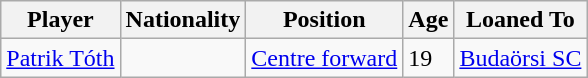<table class="wikitable">
<tr>
<th>Player</th>
<th>Nationality</th>
<th>Position</th>
<th>Age</th>
<th>Loaned To</th>
</tr>
<tr>
<td><a href='#'>Patrik Tóth</a></td>
<td></td>
<td><a href='#'>Centre forward</a></td>
<td>19</td>
<td> <a href='#'>Budaörsi SC</a></td>
</tr>
</table>
